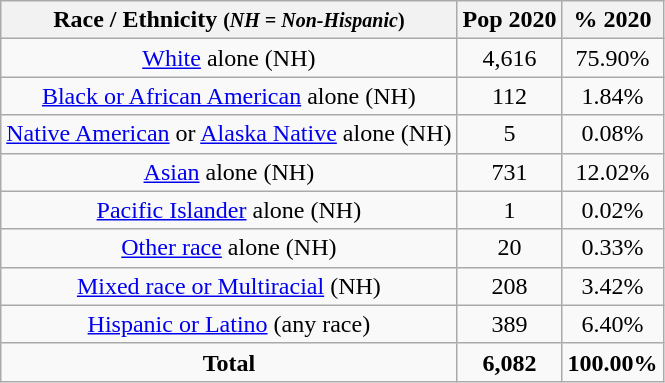<table class="wikitable" style="text-align:center;">
<tr>
<th>Race / Ethnicity <small>(<em>NH = Non-Hispanic</em>)</small></th>
<th>Pop 2020</th>
<th>% 2020</th>
</tr>
<tr>
<td><a href='#'>White</a> alone (NH)</td>
<td>4,616</td>
<td>75.90%</td>
</tr>
<tr>
<td><a href='#'>Black or African American</a> alone (NH)</td>
<td>112</td>
<td>1.84%</td>
</tr>
<tr>
<td><a href='#'>Native American</a> or <a href='#'>Alaska Native</a> alone (NH)</td>
<td>5</td>
<td>0.08%</td>
</tr>
<tr>
<td><a href='#'>Asian</a> alone (NH)</td>
<td>731</td>
<td>12.02%</td>
</tr>
<tr>
<td><a href='#'>Pacific Islander</a> alone (NH)</td>
<td>1</td>
<td>0.02%</td>
</tr>
<tr>
<td><a href='#'>Other race</a> alone (NH)</td>
<td>20</td>
<td>0.33%</td>
</tr>
<tr>
<td><a href='#'>Mixed race or Multiracial</a> (NH)</td>
<td>208</td>
<td>3.42%</td>
</tr>
<tr>
<td><a href='#'>Hispanic or Latino</a> (any race)</td>
<td>389</td>
<td>6.40%</td>
</tr>
<tr>
<td><strong>Total</strong></td>
<td><strong>6,082</strong></td>
<td><strong>100.00%</strong></td>
</tr>
</table>
